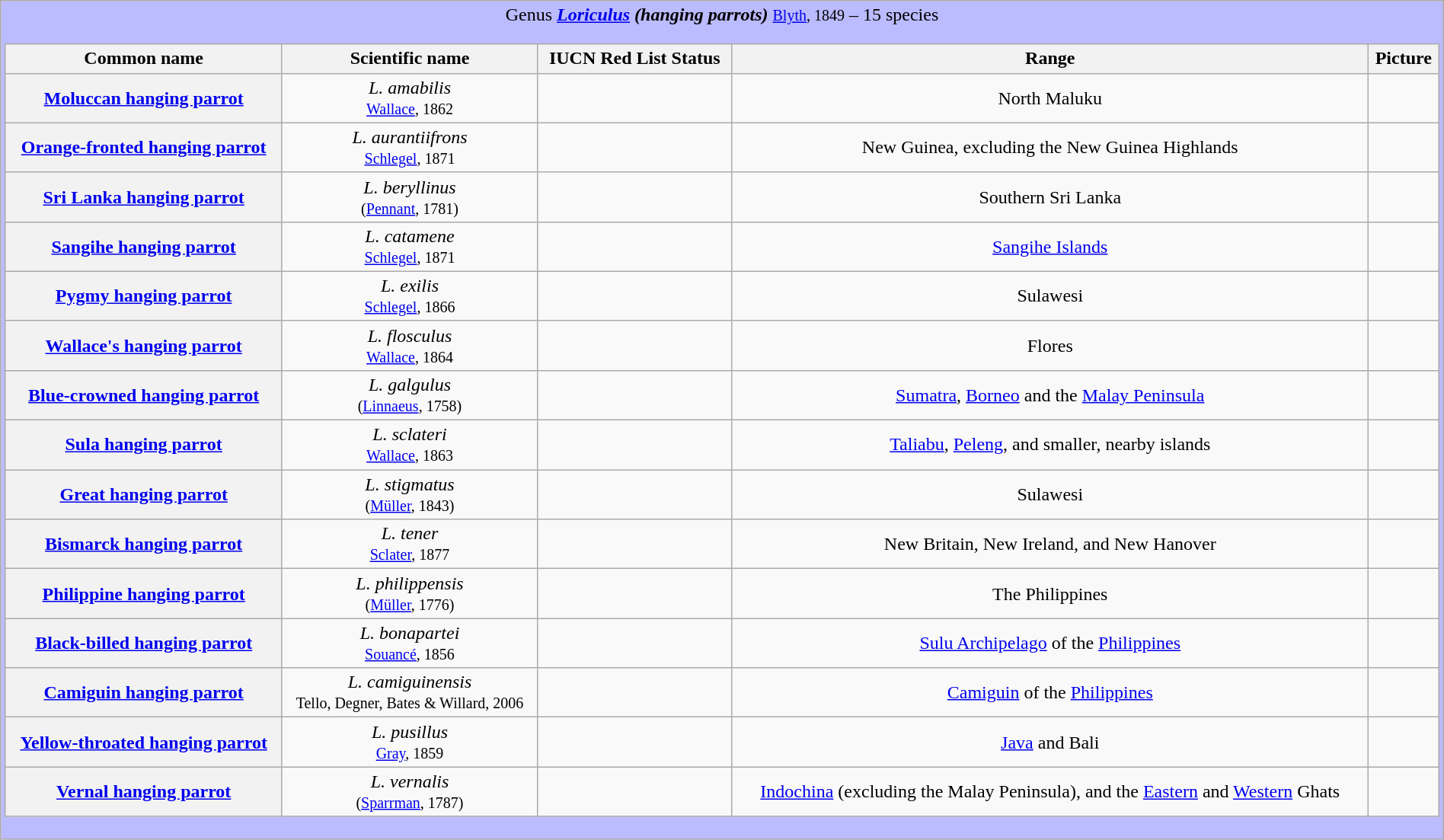<table class="wikitable" style="width:100%;text-align:center">
<tr>
<td colspan="100%" align="center" bgcolor="#BBBBFF">Genus <strong><em><a href='#'>Loriculus</a> (hanging parrots)</em></strong> <small><a href='#'>Blyth</a>, 1849</small> – 15 species<br><table class="wikitable sortable" style="width:100%;text-align:center">
<tr>
<th scope="col">Common name</th>
<th scope="col">Scientific name</th>
<th scope="col">IUCN Red List Status</th>
<th scope="col" class="unsortable">Range</th>
<th scope="col" class="unsortable">Picture</th>
</tr>
<tr>
<th scope="row"><a href='#'>Moluccan hanging parrot</a></th>
<td><em>L. amabilis</em> <br><small><a href='#'>Wallace</a>, 1862</small></td>
<td></td>
<td>North Maluku</td>
<td></td>
</tr>
<tr>
<th scope="row"><a href='#'>Orange-fronted hanging parrot</a></th>
<td><em>L. aurantiifrons</em> <br><small><a href='#'>Schlegel</a>, 1871</small></td>
<td></td>
<td>New Guinea, excluding the New Guinea Highlands</td>
<td></td>
</tr>
<tr>
<th scope="row"><a href='#'>Sri Lanka hanging parrot</a></th>
<td><em>L. beryllinus</em> <br><small>(<a href='#'>Pennant</a>, 1781)</small></td>
<td></td>
<td>Southern Sri Lanka</td>
<td></td>
</tr>
<tr>
<th scope="row"><a href='#'>Sangihe hanging parrot</a></th>
<td><em>L. catamene</em> <br><small><a href='#'>Schlegel</a>, 1871</small></td>
<td></td>
<td><a href='#'>Sangihe Islands</a></td>
<td></td>
</tr>
<tr>
<th scope="row"><a href='#'>Pygmy hanging parrot</a></th>
<td><em>L. exilis</em> <br><small><a href='#'>Schlegel</a>, 1866</small></td>
<td></td>
<td>Sulawesi</td>
<td></td>
</tr>
<tr>
<th scope="row"><a href='#'>Wallace's hanging parrot</a></th>
<td><em>L. flosculus</em> <br><small><a href='#'>Wallace</a>, 1864</small></td>
<td></td>
<td>Flores</td>
<td></td>
</tr>
<tr>
<th scope="row"><a href='#'>Blue-crowned hanging parrot</a></th>
<td><em>L. galgulus</em> <br><small>(<a href='#'>Linnaeus</a>, 1758)</small></td>
<td></td>
<td><a href='#'>Sumatra</a>, <a href='#'>Borneo</a> and the <a href='#'>Malay Peninsula</a></td>
<td></td>
</tr>
<tr>
<th scope="row"><a href='#'>Sula hanging parrot</a></th>
<td><em>L. sclateri</em> <br><small><a href='#'>Wallace</a>, 1863</small></td>
<td></td>
<td><a href='#'>Taliabu</a>, <a href='#'>Peleng</a>, and smaller, nearby islands</td>
<td></td>
</tr>
<tr>
<th scope="row"><a href='#'>Great hanging parrot</a></th>
<td><em>L. stigmatus</em> <br><small>(<a href='#'>Müller</a>, 1843)</small></td>
<td></td>
<td>Sulawesi</td>
<td></td>
</tr>
<tr>
<th scope="row"><a href='#'>Bismarck hanging parrot</a></th>
<td><em>L. tener</em> <br><small><a href='#'>Sclater</a>, 1877</small></td>
<td></td>
<td>New Britain, New Ireland, and New Hanover</td>
<td></td>
</tr>
<tr>
<th scope="row"><a href='#'>Philippine hanging parrot</a></th>
<td><em>L. philippensis</em> <br><small>(<a href='#'>Müller</a>, 1776)</small></td>
<td></td>
<td>The Philippines</td>
<td></td>
</tr>
<tr>
<th scope="row"><a href='#'>Black-billed hanging parrot</a></th>
<td><em>L. bonapartei</em> <br><small><a href='#'>Souancé</a>, 1856</small></td>
<td></td>
<td><a href='#'>Sulu Archipelago</a> of the <a href='#'>Philippines</a></td>
<td></td>
</tr>
<tr>
<th scope="row"><a href='#'>Camiguin hanging parrot</a></th>
<td><em>L. camiguinensis</em> <br><small>Tello, Degner, Bates & Willard, 2006</small></td>
<td></td>
<td><a href='#'>Camiguin</a> of the <a href='#'>Philippines</a></td>
<td></td>
</tr>
<tr>
<th scope="row"><a href='#'>Yellow-throated hanging parrot</a></th>
<td><em>L. pusillus</em> <br><small><a href='#'>Gray</a>, 1859</small></td>
<td></td>
<td><a href='#'>Java</a> and Bali</td>
<td></td>
</tr>
<tr>
<th scope="row"><a href='#'>Vernal hanging parrot</a></th>
<td><em>L. vernalis</em> <br><small>(<a href='#'>Sparrman</a>, 1787)</small></td>
<td></td>
<td><a href='#'>Indochina</a> (excluding the Malay Peninsula), and the <a href='#'>Eastern</a> and <a href='#'>Western</a> Ghats</td>
<td></td>
</tr>
</table>
</td>
</tr>
</table>
